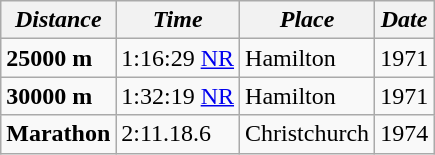<table class="wikitable">
<tr>
<th><em>Distance</em></th>
<th><em>Time</em></th>
<th><em>Place</em></th>
<th><em>Date</em></th>
</tr>
<tr>
<td><strong>25000 m</strong></td>
<td>1:16:29 <a href='#'>NR</a></td>
<td>Hamilton</td>
<td>1971</td>
</tr>
<tr>
<td><strong>30000 m</strong></td>
<td>1:32:19 <a href='#'>NR</a></td>
<td>Hamilton</td>
<td>1971</td>
</tr>
<tr>
<td><strong>Marathon</strong></td>
<td>2:11.18.6</td>
<td>Christchurch</td>
<td>1974</td>
</tr>
</table>
